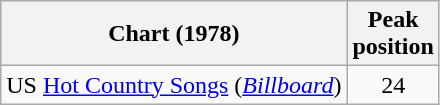<table class="wikitable">
<tr>
<th align="left">Chart (1978)</th>
<th align="center">Peak<br>position</th>
</tr>
<tr>
<td>US <a href='#'>Hot Country Songs</a> (<em><a href='#'>Billboard</a></em>)</td>
<td style="text-align:center;">24</td>
</tr>
</table>
